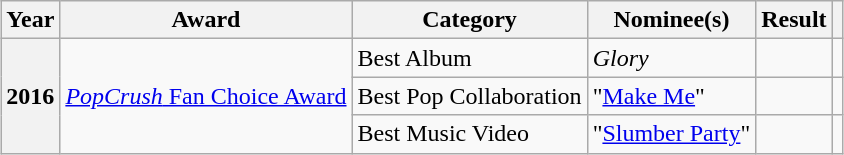<table class="wikitable sortable plainrowheaders" style="margin: 1em auto;">
<tr>
<th scope="col">Year</th>
<th scope="col">Award</th>
<th scope="col">Category</th>
<th scope="col">Nominee(s)</th>
<th scope="col">Result</th>
<th scope="col"></th>
</tr>
<tr>
<th scope="row" rowspan="3">2016</th>
<td rowspan="3"><a href='#'><em>PopCrush</em> Fan Choice Award</a></td>
<td>Best Album</td>
<td><em>Glory</em></td>
<td></td>
<td align="center"></td>
</tr>
<tr>
<td>Best Pop Collaboration</td>
<td>"<a href='#'>Make Me</a>"</td>
<td></td>
<td align="center"></td>
</tr>
<tr>
<td>Best Music Video</td>
<td>"<a href='#'>Slumber Party</a>"</td>
<td></td>
<td align="center"></td>
</tr>
</table>
